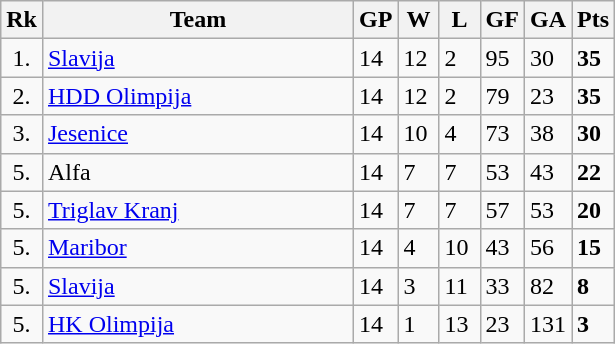<table class="wikitable" style="text-align:left;">
<tr>
<th width=20>Rk</th>
<th width=200>Team</th>
<th width=20 abbr="Games Played">GP</th>
<th width=20 abbr="Won">W</th>
<th width=20 abbr="Lost">L</th>
<th width=20 abbr="Goals for">GF</th>
<th width=20 abbr="Goals against">GA</th>
<th width=20 abbr="Points">Pts</th>
</tr>
<tr>
<td style="text-align:center;">1.</td>
<td><a href='#'>Slavija</a></td>
<td>14</td>
<td>12</td>
<td>2</td>
<td>95</td>
<td>30</td>
<td><strong>35</strong></td>
</tr>
<tr>
<td style="text-align:center;">2.</td>
<td><a href='#'>HDD Olimpija</a></td>
<td>14</td>
<td>12</td>
<td>2</td>
<td>79</td>
<td>23</td>
<td><strong>35</strong></td>
</tr>
<tr>
<td style="text-align:center;">3.</td>
<td><a href='#'>Jesenice</a></td>
<td>14</td>
<td>10</td>
<td>4</td>
<td>73</td>
<td>38</td>
<td><strong>30</strong></td>
</tr>
<tr>
<td style="text-align:center;">5.</td>
<td>Alfa</td>
<td>14</td>
<td>7</td>
<td>7</td>
<td>53</td>
<td>43</td>
<td><strong>22</strong></td>
</tr>
<tr>
<td style="text-align:center;">5.</td>
<td><a href='#'>Triglav Kranj</a></td>
<td>14</td>
<td>7</td>
<td>7</td>
<td>57</td>
<td>53</td>
<td><strong>20</strong></td>
</tr>
<tr>
<td style="text-align:center;">5.</td>
<td><a href='#'>Maribor</a></td>
<td>14</td>
<td>4</td>
<td>10</td>
<td>43</td>
<td>56</td>
<td><strong>15</strong></td>
</tr>
<tr>
<td style="text-align:center;">5.</td>
<td><a href='#'>Slavija</a></td>
<td>14</td>
<td>3</td>
<td>11</td>
<td>33</td>
<td>82</td>
<td><strong>8</strong></td>
</tr>
<tr>
<td style="text-align:center;">5.</td>
<td><a href='#'>HK Olimpija</a></td>
<td>14</td>
<td>1</td>
<td>13</td>
<td>23</td>
<td>131</td>
<td><strong>3</strong></td>
</tr>
</table>
